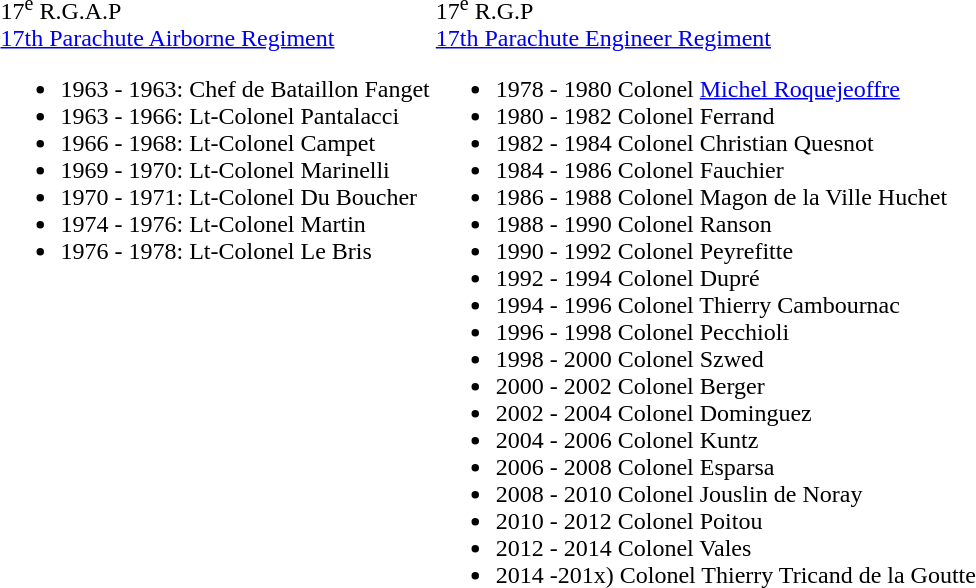<table>
<tr>
<td valign=top><br>17<sup>e</sup> R.G.A.P<br>
<a href='#'>17th Parachute Airborne Regiment</a><ul><li>1963 - 1963: Chef de Bataillon Fanget</li><li>1963 - 1966: Lt-Colonel Pantalacci</li><li>1966 - 1968: Lt-Colonel Campet</li><li>1969 - 1970: Lt-Colonel Marinelli</li><li>1970 - 1971: Lt-Colonel Du Boucher</li><li>1974 - 1976: Lt-Colonel Martin</li><li>1976 - 1978: Lt-Colonel Le Bris</li></ul></td>
<td valign=top><br>17<sup>e</sup> R.G.P<br>
<a href='#'>17th Parachute Engineer Regiment</a><ul><li>1978 - 1980 Colonel <a href='#'>Michel Roquejeoffre</a></li><li>1980 - 1982 Colonel Ferrand</li><li>1982 - 1984 Colonel Christian Quesnot</li><li>1984 - 1986 Colonel Fauchier</li><li>1986 - 1988 Colonel Magon de la Ville Huchet</li><li>1988 - 1990 Colonel Ranson</li><li>1990 - 1992 Colonel Peyrefitte</li><li>1992 - 1994 Colonel Dupré</li><li>1994 - 1996 Colonel Thierry Cambournac</li><li>1996 - 1998 Colonel Pecchioli</li><li>1998 - 2000 Colonel Szwed</li><li>2000 - 2002 Colonel Berger</li><li>2002 - 2004 Colonel Dominguez</li><li>2004 - 2006 Colonel Kuntz</li><li>2006 - 2008 Colonel Esparsa</li><li>2008 - 2010 Colonel Jouslin de Noray</li><li>2010 - 2012 Colonel Poitou</li><li>2012 - 2014 Colonel Vales</li><li>2014 -201x) Colonel Thierry Tricand de la Goutte</li></ul></td>
</tr>
</table>
